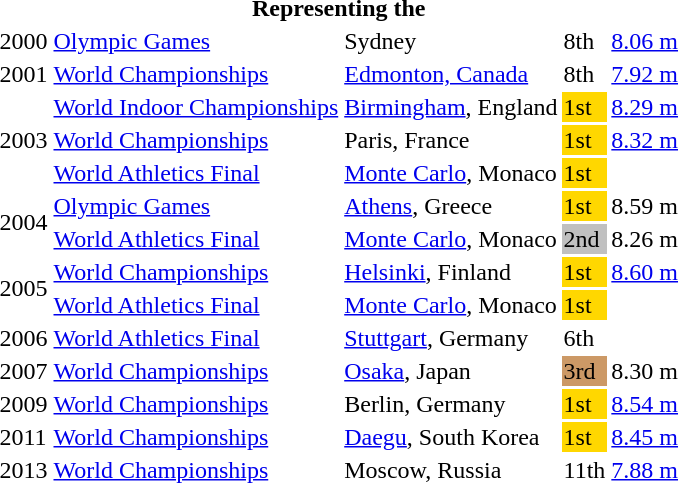<table>
<tr>
<th colspan="5">Representing the </th>
</tr>
<tr>
<td>2000</td>
<td><a href='#'>Olympic Games</a></td>
<td>Sydney</td>
<td>8th</td>
<td><a href='#'>8.06 m</a></td>
</tr>
<tr>
<td>2001</td>
<td><a href='#'>World Championships</a></td>
<td><a href='#'>Edmonton, Canada</a></td>
<td>8th</td>
<td><a href='#'>7.92 m</a></td>
</tr>
<tr>
<td rowspan=3>2003</td>
<td><a href='#'>World Indoor Championships</a></td>
<td><a href='#'>Birmingham</a>, England</td>
<td bgcolor="gold">1st</td>
<td><a href='#'>8.29 m</a></td>
</tr>
<tr>
<td><a href='#'>World Championships</a></td>
<td>Paris, France</td>
<td bgcolor="gold">1st</td>
<td><a href='#'>8.32 m</a></td>
</tr>
<tr>
<td><a href='#'>World Athletics Final</a></td>
<td><a href='#'>Monte Carlo</a>, Monaco</td>
<td bgcolor="gold">1st</td>
<td></td>
</tr>
<tr>
<td rowspan=2>2004</td>
<td><a href='#'>Olympic Games</a></td>
<td><a href='#'>Athens</a>, Greece</td>
<td bgcolor="gold">1st</td>
<td>8.59 m</td>
</tr>
<tr>
<td><a href='#'>World Athletics Final</a></td>
<td><a href='#'>Monte Carlo</a>, Monaco</td>
<td bgcolor="silver">2nd</td>
<td>8.26 m</td>
</tr>
<tr>
<td rowspan=2>2005</td>
<td><a href='#'>World Championships</a></td>
<td><a href='#'>Helsinki</a>, Finland</td>
<td bgcolor="gold">1st</td>
<td><a href='#'>8.60 m</a></td>
</tr>
<tr>
<td><a href='#'>World Athletics Final</a></td>
<td><a href='#'>Monte Carlo</a>, Monaco</td>
<td bgcolor="gold">1st</td>
<td></td>
</tr>
<tr>
<td>2006</td>
<td><a href='#'>World Athletics Final</a></td>
<td><a href='#'>Stuttgart</a>, Germany</td>
<td>6th</td>
<td></td>
</tr>
<tr>
<td>2007</td>
<td><a href='#'>World Championships</a></td>
<td><a href='#'>Osaka</a>, Japan</td>
<td bgcolor="cc9966">3rd</td>
<td>8.30 m</td>
</tr>
<tr>
<td>2009</td>
<td><a href='#'>World Championships</a></td>
<td>Berlin, Germany</td>
<td bgcolor="gold">1st</td>
<td><a href='#'>8.54 m</a></td>
</tr>
<tr>
<td>2011</td>
<td><a href='#'>World Championships</a></td>
<td><a href='#'>Daegu</a>, South Korea</td>
<td bgcolor="gold">1st</td>
<td><a href='#'>8.45 m</a></td>
</tr>
<tr>
<td>2013</td>
<td><a href='#'>World Championships</a></td>
<td>Moscow, Russia</td>
<td bgcolor=>11th</td>
<td><a href='#'>7.88 m</a></td>
</tr>
<tr>
</tr>
</table>
